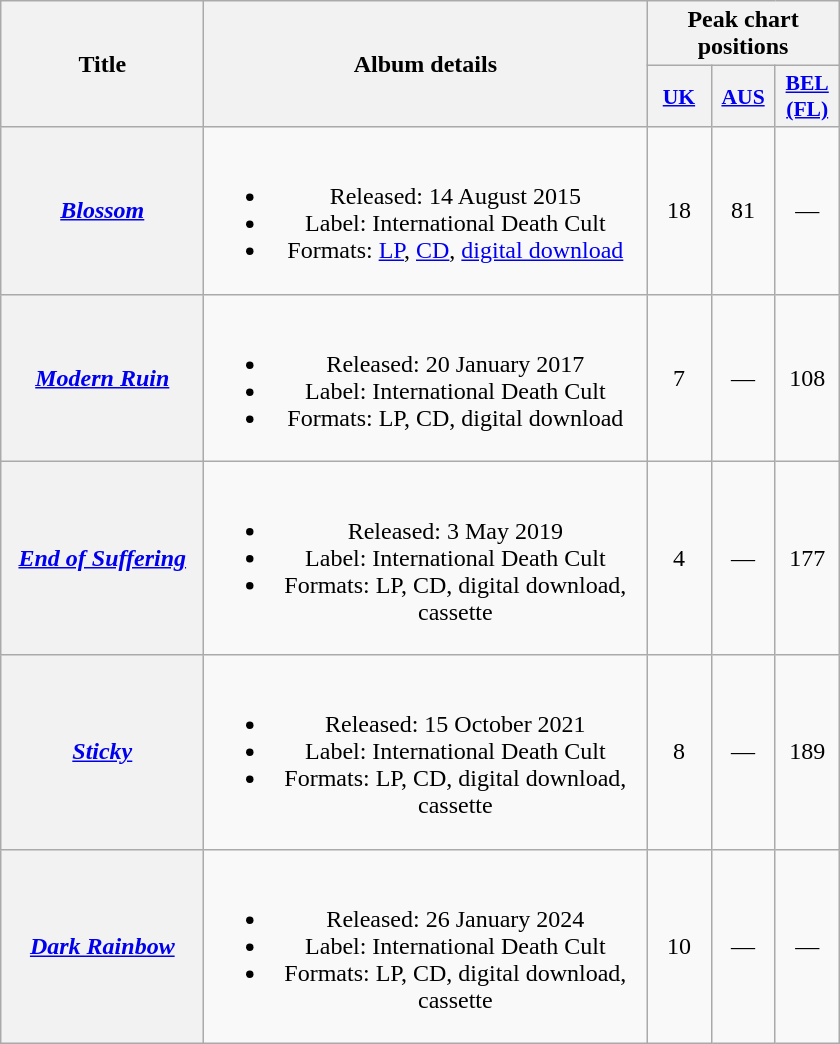<table class="wikitable plainrowheaders" style="text-align:center">
<tr>
<th rowspan="2" style="width:8em;">Title</th>
<th rowspan="2" style="width:18em;">Album details</th>
<th scope="col" colspan="3">Peak chart positions</th>
</tr>
<tr>
<th scope="col" style="width:2.5em;font-size:90%;"><a href='#'>UK</a><br></th>
<th scope="col" style="width:2.5em;font-size:90%;"><a href='#'>AUS</a><br></th>
<th scope="col" style="width:2.5em;font-size:90%;"><a href='#'>BEL<br>(FL)</a><br></th>
</tr>
<tr>
<th scope="row"><em><a href='#'>Blossom</a></em></th>
<td><br><ul><li>Released: 14 August 2015</li><li>Label: International Death Cult</li><li>Formats: <a href='#'>LP</a>, <a href='#'>CD</a>, <a href='#'>digital download</a></li></ul></td>
<td>18</td>
<td>81</td>
<td>—</td>
</tr>
<tr>
<th scope="row"><em><a href='#'>Modern Ruin</a></em></th>
<td><br><ul><li>Released: 20 January 2017</li><li>Label: International Death Cult</li><li>Formats: LP, CD, digital download</li></ul></td>
<td>7</td>
<td>—</td>
<td>108</td>
</tr>
<tr>
<th scope="row"><em><a href='#'>End of Suffering</a></em></th>
<td><br><ul><li>Released: 3 May 2019</li><li>Label: International Death Cult</li><li>Formats: LP, CD, digital download, cassette</li></ul></td>
<td>4</td>
<td>—</td>
<td>177</td>
</tr>
<tr>
<th scope="row"><em><a href='#'>Sticky</a></em></th>
<td><br><ul><li>Released: 15 October 2021</li><li>Label: International Death Cult</li><li>Formats: LP, CD, digital download, cassette</li></ul></td>
<td>8</td>
<td>—</td>
<td>189</td>
</tr>
<tr>
<th scope="row"><em><a href='#'>Dark Rainbow</a></em></th>
<td><br><ul><li>Released: 26 January 2024</li><li>Label: International Death Cult</li><li>Formats: LP, CD, digital download, cassette</li></ul></td>
<td>10</td>
<td>—</td>
<td>—</td>
</tr>
</table>
